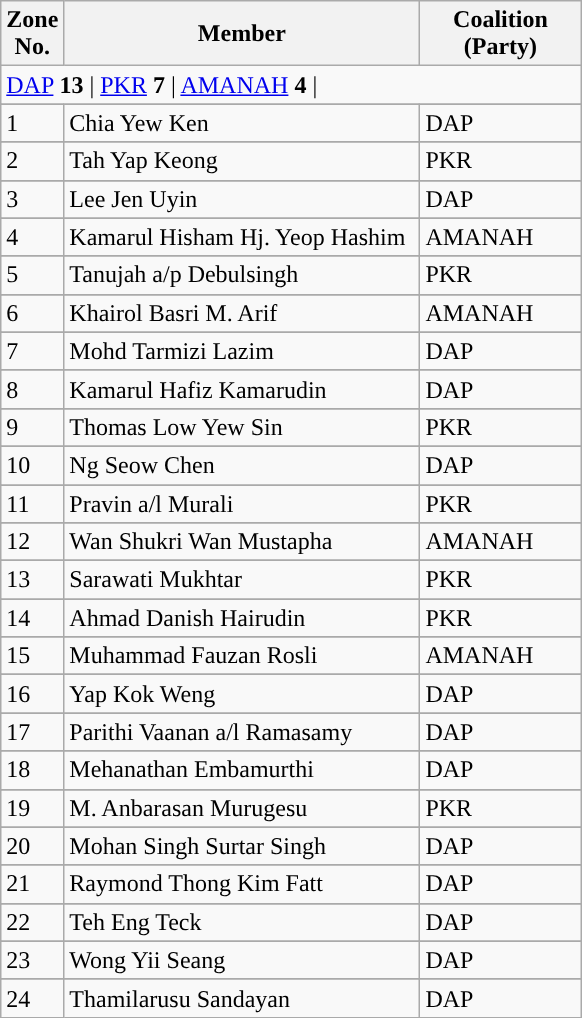<table class="wikitable sortable">
<tr>
<th width="30">Zone No.</th>
<th width="230">Member</th>
<th width="100">Coalition (Party)</th>
</tr>
<tr>
<td colspan="3"><a href='#'>DAP</a> <strong>13</strong> | <a href='#'>PKR</a> <strong>7</strong> |  <a href='#'>AMANAH</a> <strong>4</strong> |</td>
</tr>
<tr>
</tr>
<tr>
<td>1</td>
<td>Chia Yew Ken</td>
<td>DAP</td>
</tr>
<tr>
</tr>
<tr>
<td>2</td>
<td>Tah Yap Keong</td>
<td>PKR</td>
</tr>
<tr>
</tr>
<tr>
<td>3</td>
<td>Lee Jen Uyin</td>
<td>DAP</td>
</tr>
<tr>
</tr>
<tr>
<td>4</td>
<td>Kamarul Hisham Hj. Yeop Hashim</td>
<td>AMANAH</td>
</tr>
<tr>
</tr>
<tr>
<td>5</td>
<td>Tanujah a/p Debulsingh</td>
<td>PKR</td>
</tr>
<tr>
</tr>
<tr>
<td>6</td>
<td>Khairol Basri M. Arif</td>
<td>AMANAH</td>
</tr>
<tr>
</tr>
<tr>
<td>7</td>
<td>Mohd Tarmizi Lazim</td>
<td>DAP</td>
</tr>
<tr>
</tr>
<tr>
<td>8</td>
<td>Kamarul Hafiz Kamarudin</td>
<td>DAP</td>
</tr>
<tr>
</tr>
<tr>
<td>9</td>
<td>Thomas Low Yew Sin</td>
<td>PKR</td>
</tr>
<tr>
</tr>
<tr>
<td>10</td>
<td>Ng Seow Chen</td>
<td>DAP</td>
</tr>
<tr>
</tr>
<tr>
<td>11</td>
<td>Pravin a/l Murali</td>
<td>PKR</td>
</tr>
<tr>
</tr>
<tr>
<td>12</td>
<td>Wan Shukri Wan Mustapha</td>
<td>AMANAH</td>
</tr>
<tr>
</tr>
<tr>
<td>13</td>
<td>Sarawati Mukhtar</td>
<td>PKR</td>
</tr>
<tr>
</tr>
<tr>
<td>14</td>
<td>Ahmad Danish Hairudin</td>
<td>PKR</td>
</tr>
<tr>
</tr>
<tr>
<td>15</td>
<td>Muhammad Fauzan Rosli</td>
<td>AMANAH</td>
</tr>
<tr>
</tr>
<tr>
<td>16</td>
<td>Yap Kok Weng</td>
<td>DAP</td>
</tr>
<tr>
</tr>
<tr>
<td>17</td>
<td>Parithi Vaanan a/l Ramasamy</td>
<td>DAP</td>
</tr>
<tr>
</tr>
<tr>
<td>18</td>
<td>Mehanathan Embamurthi</td>
<td>DAP</td>
</tr>
<tr>
</tr>
<tr>
<td>19</td>
<td>M. Anbarasan Murugesu</td>
<td>PKR</td>
</tr>
<tr>
</tr>
<tr>
<td>20</td>
<td>Mohan Singh Surtar Singh</td>
<td>DAP</td>
</tr>
<tr>
</tr>
<tr>
<td>21</td>
<td>Raymond Thong Kim Fatt</td>
<td>DAP</td>
</tr>
<tr>
</tr>
<tr>
<td>22</td>
<td>Teh Eng Teck</td>
<td>DAP</td>
</tr>
<tr>
</tr>
<tr>
<td>23</td>
<td>Wong Yii Seang</td>
<td>DAP</td>
</tr>
<tr>
</tr>
<tr>
<td>24</td>
<td>Thamilarusu Sandayan</td>
<td>DAP</td>
</tr>
</table>
